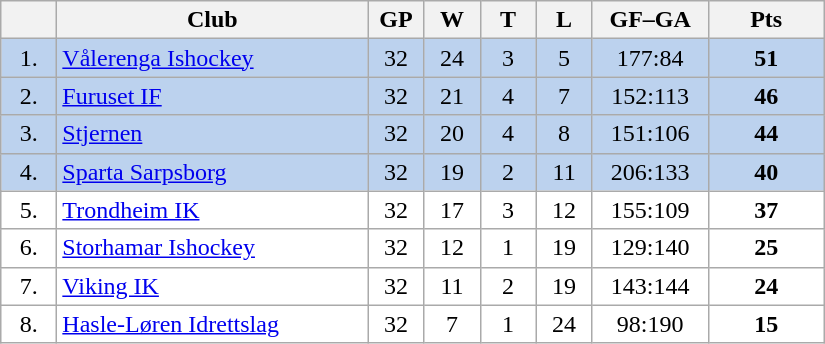<table class="wikitable">
<tr>
<th width="30"></th>
<th width="200">Club</th>
<th width="30">GP</th>
<th width="30">W</th>
<th width="30">T</th>
<th width="30">L</th>
<th width="70">GF–GA</th>
<th width="70">Pts</th>
</tr>
<tr bgcolor="#BCD2EE" align="center">
<td>1.</td>
<td align="left"><a href='#'>Vålerenga Ishockey</a></td>
<td>32</td>
<td>24</td>
<td>3</td>
<td>5</td>
<td>177:84</td>
<td><strong>51</strong></td>
</tr>
<tr bgcolor="#BCD2EE" align="center">
<td>2.</td>
<td align="left"><a href='#'>Furuset IF</a></td>
<td>32</td>
<td>21</td>
<td>4</td>
<td>7</td>
<td>152:113</td>
<td><strong>46</strong></td>
</tr>
<tr bgcolor="#BCD2EE" align="center">
<td>3.</td>
<td align="left"><a href='#'>Stjernen</a></td>
<td>32</td>
<td>20</td>
<td>4</td>
<td>8</td>
<td>151:106</td>
<td><strong>44</strong></td>
</tr>
<tr bgcolor="#BCD2EE" align="center">
<td>4.</td>
<td align="left"><a href='#'>Sparta Sarpsborg</a></td>
<td>32</td>
<td>19</td>
<td>2</td>
<td>11</td>
<td>206:133</td>
<td><strong>40</strong></td>
</tr>
<tr bgcolor="#FFFFFF" align="center">
<td>5.</td>
<td align="left"><a href='#'>Trondheim IK</a></td>
<td>32</td>
<td>17</td>
<td>3</td>
<td>12</td>
<td>155:109</td>
<td><strong>37</strong></td>
</tr>
<tr bgcolor="#FFFFFF" align="center">
<td>6.</td>
<td align="left"><a href='#'>Storhamar Ishockey</a></td>
<td>32</td>
<td>12</td>
<td>1</td>
<td>19</td>
<td>129:140</td>
<td><strong>25</strong></td>
</tr>
<tr bgcolor="#FFFFFF" align="center">
<td>7.</td>
<td align="left"><a href='#'>Viking IK</a></td>
<td>32</td>
<td>11</td>
<td>2</td>
<td>19</td>
<td>143:144</td>
<td><strong>24</strong></td>
</tr>
<tr bgcolor="#FFFFFF" align="center">
<td>8.</td>
<td align="left"><a href='#'>Hasle-Løren Idrettslag</a></td>
<td>32</td>
<td>7</td>
<td>1</td>
<td>24</td>
<td>98:190</td>
<td><strong>15</strong></td>
</tr>
</table>
